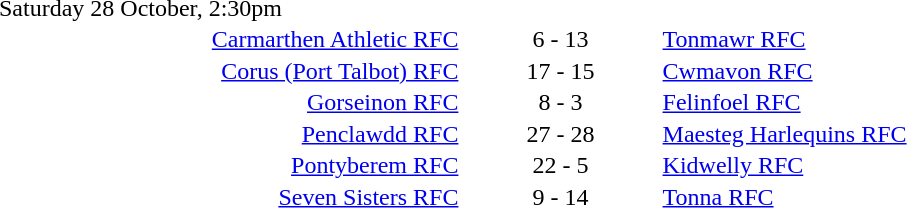<table style="width:70%;" cellspacing="1">
<tr>
<th width=35%></th>
<th width=15%></th>
<th></th>
</tr>
<tr>
<td>Saturday 28 October, 2:30pm</td>
</tr>
<tr>
<td align=right><a href='#'>Carmarthen Athletic RFC</a></td>
<td align=center>6 - 13</td>
<td><a href='#'>Tonmawr RFC</a></td>
</tr>
<tr>
<td align=right><a href='#'>Corus (Port Talbot) RFC</a></td>
<td align=center>17 - 15</td>
<td><a href='#'>Cwmavon RFC</a></td>
</tr>
<tr>
<td align=right><a href='#'>Gorseinon RFC</a></td>
<td align=center>8 - 3</td>
<td><a href='#'>Felinfoel RFC</a></td>
</tr>
<tr>
<td align=right><a href='#'>Penclawdd RFC</a></td>
<td align=center>27 - 28</td>
<td><a href='#'>Maesteg Harlequins RFC</a></td>
</tr>
<tr>
<td align=right><a href='#'>Pontyberem RFC</a></td>
<td align=center>22 - 5</td>
<td><a href='#'>Kidwelly RFC</a></td>
</tr>
<tr>
<td align=right><a href='#'>Seven Sisters RFC</a></td>
<td align=center>9 - 14</td>
<td><a href='#'>Tonna RFC</a></td>
</tr>
</table>
